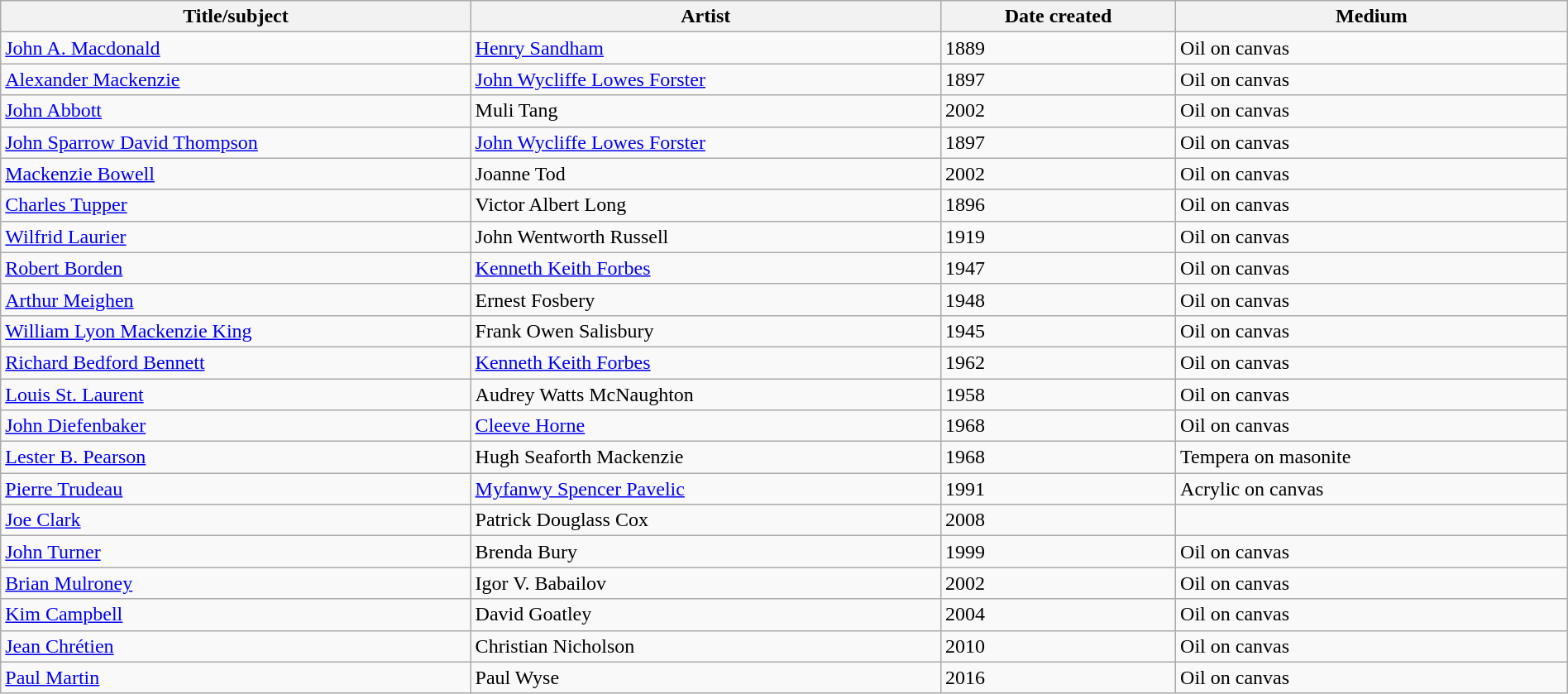<table class="wikitable" style="width:100%">
<tr>
<th width="30%">Title/subject</th>
<th width="30%">Artist</th>
<th width="15%">Date created</th>
<th width="25%">Medium</th>
</tr>
<tr>
<td><a href='#'>John A. Macdonald</a></td>
<td><a href='#'>Henry Sandham</a></td>
<td>1889</td>
<td>Oil on canvas</td>
</tr>
<tr>
<td><a href='#'>Alexander Mackenzie</a></td>
<td><a href='#'>John Wycliffe Lowes Forster</a></td>
<td>1897</td>
<td>Oil on canvas</td>
</tr>
<tr>
<td><a href='#'>John Abbott</a></td>
<td>Muli Tang</td>
<td>2002</td>
<td>Oil on canvas</td>
</tr>
<tr>
<td><a href='#'>John Sparrow David Thompson</a></td>
<td><a href='#'>John Wycliffe Lowes Forster</a></td>
<td>1897</td>
<td>Oil on canvas</td>
</tr>
<tr>
<td><a href='#'>Mackenzie Bowell</a></td>
<td>Joanne Tod</td>
<td>2002</td>
<td>Oil on canvas</td>
</tr>
<tr>
<td><a href='#'>Charles Tupper</a></td>
<td>Victor Albert Long</td>
<td>1896</td>
<td>Oil on canvas</td>
</tr>
<tr>
<td><a href='#'>Wilfrid Laurier</a></td>
<td>John Wentworth Russell</td>
<td>1919</td>
<td>Oil on canvas</td>
</tr>
<tr>
<td><a href='#'>Robert Borden</a></td>
<td><a href='#'>Kenneth Keith Forbes</a></td>
<td>1947</td>
<td>Oil on canvas</td>
</tr>
<tr>
<td><a href='#'>Arthur Meighen</a></td>
<td>Ernest Fosbery</td>
<td>1948</td>
<td>Oil on canvas</td>
</tr>
<tr>
<td><a href='#'>William Lyon Mackenzie King</a></td>
<td>Frank Owen Salisbury</td>
<td>1945</td>
<td>Oil on canvas</td>
</tr>
<tr>
<td><a href='#'>Richard Bedford Bennett</a></td>
<td><a href='#'>Kenneth Keith Forbes</a></td>
<td>1962</td>
<td>Oil on canvas</td>
</tr>
<tr>
<td><a href='#'>Louis St. Laurent</a></td>
<td>Audrey Watts McNaughton</td>
<td>1958</td>
<td>Oil on canvas</td>
</tr>
<tr>
<td><a href='#'>John Diefenbaker</a></td>
<td><a href='#'>Cleeve Horne</a></td>
<td>1968</td>
<td>Oil on canvas</td>
</tr>
<tr>
<td><a href='#'>Lester B. Pearson</a></td>
<td>Hugh Seaforth Mackenzie</td>
<td>1968</td>
<td>Tempera on masonite</td>
</tr>
<tr>
<td><a href='#'>Pierre Trudeau</a></td>
<td><a href='#'>Myfanwy Spencer Pavelic</a></td>
<td>1991</td>
<td>Acrylic on canvas</td>
</tr>
<tr>
<td><a href='#'>Joe Clark</a></td>
<td>Patrick Douglass Cox</td>
<td>2008</td>
<td></td>
</tr>
<tr>
<td><a href='#'>John Turner</a></td>
<td>Brenda Bury</td>
<td>1999</td>
<td>Oil on canvas</td>
</tr>
<tr>
<td><a href='#'>Brian Mulroney</a></td>
<td>Igor V. Babailov</td>
<td>2002</td>
<td>Oil on canvas</td>
</tr>
<tr>
<td><a href='#'>Kim Campbell</a></td>
<td>David Goatley</td>
<td>2004</td>
<td>Oil on canvas</td>
</tr>
<tr>
<td><a href='#'>Jean Chrétien</a></td>
<td>Christian Nicholson</td>
<td>2010</td>
<td>Oil on canvas</td>
</tr>
<tr>
<td><a href='#'>Paul Martin</a></td>
<td>Paul Wyse</td>
<td>2016</td>
<td>Oil on canvas</td>
</tr>
</table>
